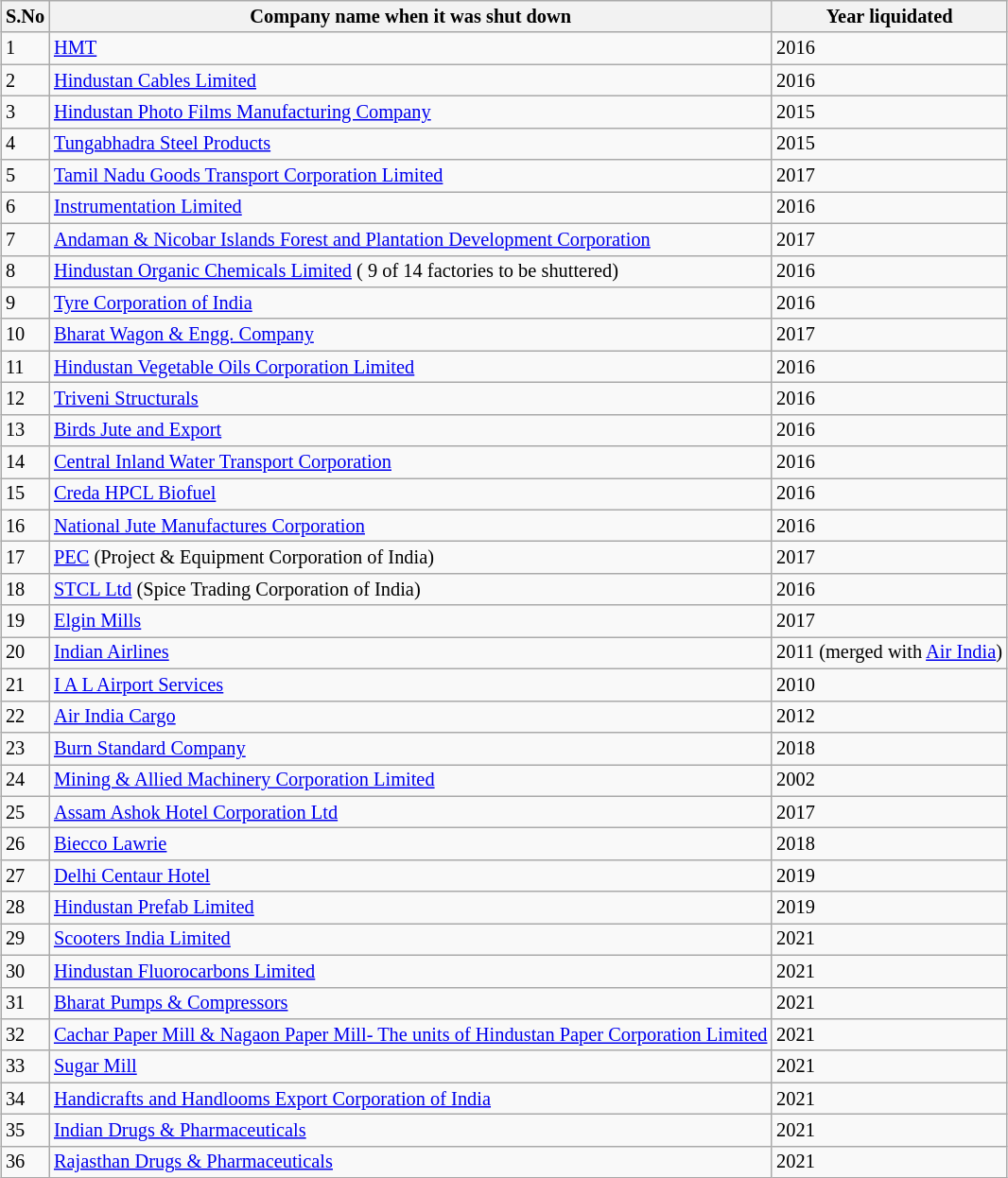<table class="sortable wikitable" style="margin: 1em auto 1em auto; font-size: 0.85em">
<tr>
<th>S.No</th>
<th>Company name when it was shut down</th>
<th>Year liquidated</th>
</tr>
<tr>
<td>1</td>
<td><a href='#'>HMT</a></td>
<td>2016</td>
</tr>
<tr>
<td>2</td>
<td><a href='#'>Hindustan Cables Limited</a></td>
<td>2016</td>
</tr>
<tr>
<td>3</td>
<td><a href='#'>Hindustan Photo Films Manufacturing Company</a></td>
<td>2015</td>
</tr>
<tr>
<td>4</td>
<td><a href='#'>Tungabhadra Steel Products</a></td>
<td>2015</td>
</tr>
<tr>
<td>5</td>
<td><a href='#'>Tamil Nadu Goods Transport Corporation Limited</a></td>
<td>2017</td>
</tr>
<tr>
<td>6</td>
<td><a href='#'>Instrumentation Limited</a></td>
<td>2016</td>
</tr>
<tr>
<td>7</td>
<td><a href='#'>Andaman & Nicobar Islands Forest and Plantation Development Corporation</a></td>
<td>2017</td>
</tr>
<tr>
<td>8</td>
<td><a href='#'>Hindustan Organic Chemicals Limited</a> ( 9 of 14 factories to be shuttered)</td>
<td>2016</td>
</tr>
<tr>
<td>9</td>
<td><a href='#'>Tyre Corporation of India</a></td>
<td>2016</td>
</tr>
<tr>
<td>10</td>
<td><a href='#'>Bharat Wagon & Engg. Company</a></td>
<td>2017</td>
</tr>
<tr>
<td>11</td>
<td><a href='#'>Hindustan Vegetable Oils Corporation Limited</a></td>
<td>2016</td>
</tr>
<tr>
<td>12</td>
<td><a href='#'>Triveni Structurals</a></td>
<td>2016</td>
</tr>
<tr>
<td>13</td>
<td><a href='#'>Birds Jute and Export</a></td>
<td>2016</td>
</tr>
<tr>
<td>14</td>
<td><a href='#'>Central Inland Water Transport Corporation</a></td>
<td>2016</td>
</tr>
<tr>
<td>15</td>
<td><a href='#'>Creda HPCL Biofuel</a></td>
<td>2016</td>
</tr>
<tr>
<td>16</td>
<td><a href='#'>National Jute Manufactures Corporation</a></td>
<td>2016</td>
</tr>
<tr>
<td>17</td>
<td><a href='#'>PEC</a> (Project & Equipment Corporation of India)</td>
<td>2017</td>
</tr>
<tr>
<td>18</td>
<td><a href='#'>STCL Ltd</a> (Spice Trading Corporation of India)</td>
<td>2016</td>
</tr>
<tr>
<td>19</td>
<td><a href='#'>Elgin Mills</a></td>
<td>2017</td>
</tr>
<tr>
<td>20</td>
<td><a href='#'>Indian Airlines</a></td>
<td>2011 (merged with <a href='#'>Air India</a>)</td>
</tr>
<tr>
<td>21</td>
<td><a href='#'>I A L Airport Services</a></td>
<td>2010</td>
</tr>
<tr>
<td>22</td>
<td><a href='#'>Air India Cargo</a></td>
<td>2012</td>
</tr>
<tr>
<td>23</td>
<td><a href='#'>Burn Standard Company</a></td>
<td>2018</td>
</tr>
<tr>
<td>24</td>
<td><a href='#'>Mining & Allied Machinery Corporation Limited</a></td>
<td>2002</td>
</tr>
<tr>
<td>25</td>
<td><a href='#'>Assam Ashok Hotel Corporation Ltd</a></td>
<td>2017</td>
</tr>
<tr>
<td>26</td>
<td><a href='#'>Biecco Lawrie</a></td>
<td>2018</td>
</tr>
<tr>
<td>27</td>
<td><a href='#'>Delhi Centaur Hotel</a></td>
<td>2019</td>
</tr>
<tr>
<td>28</td>
<td><a href='#'>Hindustan Prefab Limited</a></td>
<td>2019</td>
</tr>
<tr>
<td>29</td>
<td><a href='#'>Scooters India Limited</a></td>
<td>2021</td>
</tr>
<tr>
<td>30</td>
<td><a href='#'>Hindustan Fluorocarbons Limited</a></td>
<td>2021</td>
</tr>
<tr>
<td>31</td>
<td><a href='#'>Bharat Pumps & Compressors</a></td>
<td>2021</td>
</tr>
<tr>
<td>32</td>
<td><a href='#'>Cachar Paper Mill & Nagaon Paper Mill- The units of Hindustan Paper Corporation Limited</a></td>
<td>2021</td>
</tr>
<tr>
<td>33</td>
<td><a href='#'>Sugar Mill</a></td>
<td>2021</td>
</tr>
<tr>
<td>34</td>
<td><a href='#'>Handicrafts and Handlooms Export Corporation of India</a></td>
<td>2021</td>
</tr>
<tr>
<td>35</td>
<td><a href='#'>Indian Drugs & Pharmaceuticals</a></td>
<td>2021</td>
</tr>
<tr>
<td>36</td>
<td><a href='#'>Rajasthan Drugs & Pharmaceuticals</a></td>
<td>2021</td>
</tr>
</table>
